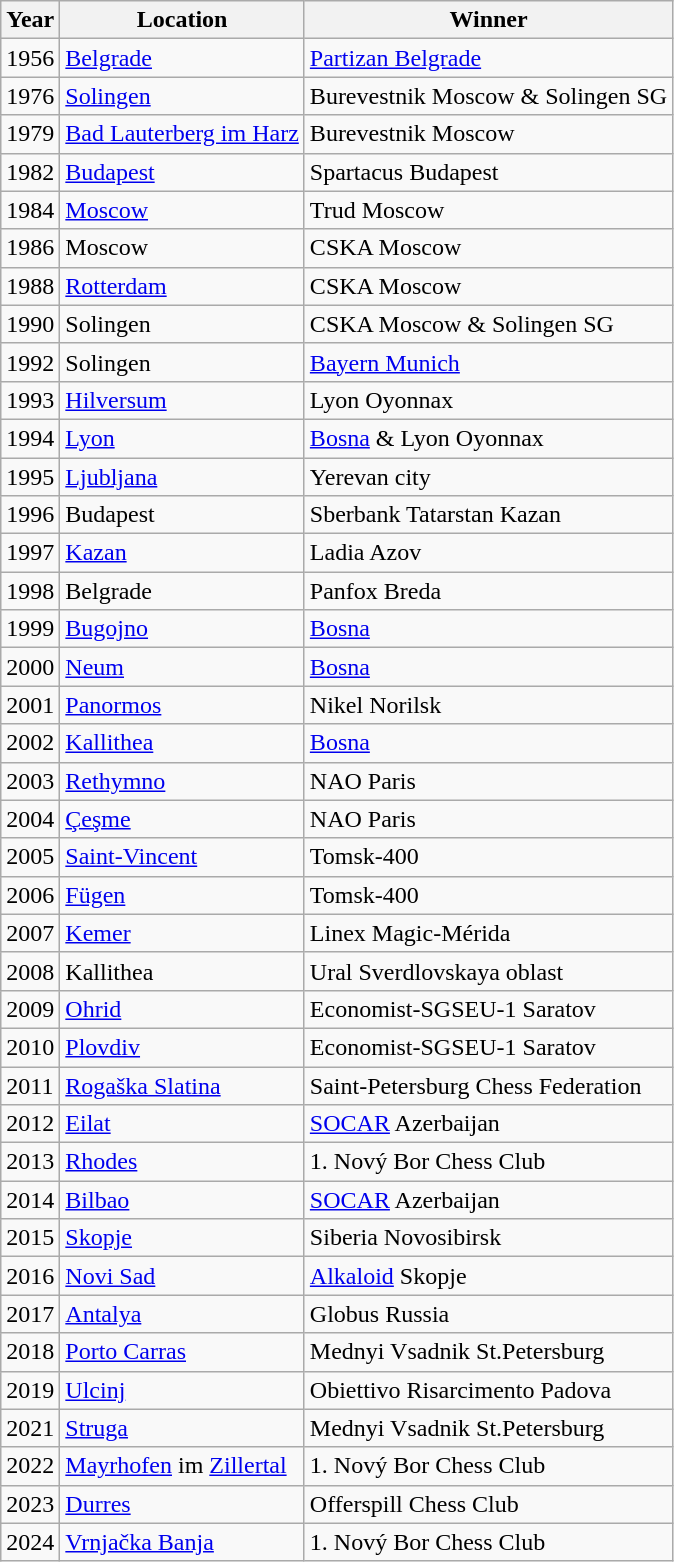<table class="wikitable">
<tr class="hintergrundfarbe5">
<th>Year</th>
<th>Location</th>
<th>Winner</th>
</tr>
<tr>
<td>1956</td>
<td><a href='#'>Belgrade</a></td>
<td> <a href='#'>Partizan Belgrade</a></td>
</tr>
<tr>
<td>1976</td>
<td><a href='#'>Solingen</a></td>
<td> Burevestnik Moscow &  Solingen SG</td>
</tr>
<tr>
<td>1979</td>
<td><a href='#'>Bad Lauterberg im Harz</a></td>
<td> Burevestnik Moscow</td>
</tr>
<tr>
<td>1982</td>
<td><a href='#'>Budapest</a></td>
<td> Spartacus Budapest</td>
</tr>
<tr>
<td>1984</td>
<td><a href='#'>Moscow</a></td>
<td> Trud Moscow</td>
</tr>
<tr>
<td>1986</td>
<td>Moscow</td>
<td> CSKA Moscow</td>
</tr>
<tr>
<td>1988</td>
<td><a href='#'>Rotterdam</a></td>
<td> CSKA Moscow</td>
</tr>
<tr>
<td>1990</td>
<td>Solingen</td>
<td> CSKA Moscow &  Solingen SG</td>
</tr>
<tr>
<td>1992</td>
<td>Solingen</td>
<td> <a href='#'>Bayern Munich</a></td>
</tr>
<tr>
<td>1993</td>
<td><a href='#'>Hilversum</a></td>
<td> Lyon Oyonnax</td>
</tr>
<tr>
<td>1994</td>
<td><a href='#'>Lyon</a></td>
<td> <a href='#'>Bosna</a> &  Lyon Oyonnax</td>
</tr>
<tr>
<td>1995</td>
<td><a href='#'>Ljubljana</a></td>
<td> Yerevan city</td>
</tr>
<tr>
<td>1996</td>
<td>Budapest</td>
<td> Sberbank Tatarstan Kazan</td>
</tr>
<tr>
<td>1997</td>
<td><a href='#'>Kazan</a></td>
<td> Ladia Azov</td>
</tr>
<tr>
<td>1998</td>
<td>Belgrade</td>
<td> Panfox Breda</td>
</tr>
<tr>
<td>1999</td>
<td><a href='#'>Bugojno</a></td>
<td> <a href='#'>Bosna</a></td>
</tr>
<tr>
<td>2000</td>
<td><a href='#'>Neum</a></td>
<td> <a href='#'>Bosna</a></td>
</tr>
<tr>
<td>2001</td>
<td><a href='#'>Panormos</a></td>
<td> Nikel Norilsk</td>
</tr>
<tr>
<td>2002</td>
<td><a href='#'>Kallithea</a></td>
<td> <a href='#'>Bosna</a></td>
</tr>
<tr>
<td>2003</td>
<td><a href='#'>Rethymno</a></td>
<td> NAO Paris</td>
</tr>
<tr>
<td>2004</td>
<td><a href='#'>Çeşme</a></td>
<td> NAO Paris</td>
</tr>
<tr>
<td>2005</td>
<td><a href='#'>Saint-Vincent</a></td>
<td> Tomsk-400</td>
</tr>
<tr>
<td>2006</td>
<td><a href='#'>Fügen</a></td>
<td> Tomsk-400</td>
</tr>
<tr>
<td>2007</td>
<td><a href='#'>Kemer</a></td>
<td> Linex Magic-Mérida</td>
</tr>
<tr>
<td>2008</td>
<td>Kallithea</td>
<td> Ural Sverdlovskaya oblast</td>
</tr>
<tr>
<td>2009</td>
<td><a href='#'>Ohrid</a></td>
<td> Economist-SGSEU-1 Saratov</td>
</tr>
<tr>
<td>2010</td>
<td><a href='#'>Plovdiv</a></td>
<td> Economist-SGSEU-1 Saratov</td>
</tr>
<tr>
<td>2011</td>
<td><a href='#'>Rogaška Slatina</a></td>
<td> Saint-Petersburg Chess Federation</td>
</tr>
<tr>
<td>2012</td>
<td><a href='#'>Eilat</a></td>
<td> <a href='#'>SOCAR</a> Azerbaijan</td>
</tr>
<tr>
<td>2013</td>
<td><a href='#'>Rhodes</a></td>
<td> 1. Nový Bor Chess Club</td>
</tr>
<tr>
<td>2014</td>
<td><a href='#'>Bilbao</a></td>
<td> <a href='#'>SOCAR</a> Azerbaijan</td>
</tr>
<tr>
<td>2015</td>
<td><a href='#'>Skopje</a></td>
<td> Siberia Novosibirsk</td>
</tr>
<tr>
<td>2016</td>
<td><a href='#'>Novi Sad</a></td>
<td> <a href='#'>Alkaloid</a> Skopje</td>
</tr>
<tr>
<td>2017</td>
<td><a href='#'>Antalya</a></td>
<td> Globus Russia</td>
</tr>
<tr>
<td>2018</td>
<td><a href='#'>Porto Carras</a></td>
<td> Mednyi Vsadnik St.Petersburg</td>
</tr>
<tr>
<td>2019</td>
<td><a href='#'>Ulcinj</a></td>
<td> Obiettivo Risarcimento Padova</td>
</tr>
<tr>
<td>2021</td>
<td><a href='#'>Struga</a></td>
<td> Mednyi Vsadnik St.Petersburg</td>
</tr>
<tr>
<td>2022</td>
<td><a href='#'>Mayrhofen</a> im <a href='#'>Zillertal</a></td>
<td> 1. Nový Bor Chess Club</td>
</tr>
<tr>
<td>2023</td>
<td><a href='#'>Durres</a></td>
<td> Offerspill Chess Club</td>
</tr>
<tr>
<td>2024</td>
<td><a href='#'>Vrnjačka Banja</a></td>
<td> 1. Nový Bor Chess Club</td>
</tr>
</table>
